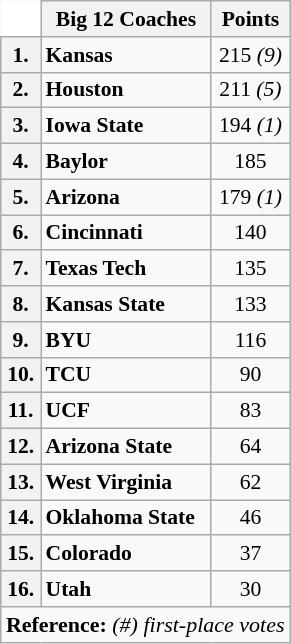<table class="wikitable" style="white-space:nowrap; font-size:90%;">
<tr>
<td ! colspan=1 style="background:white; border-top-style:hidden; border-left-style:hidden;"></td>
<th>Big 12 Coaches</th>
<th>Points</th>
</tr>
<tr>
<th>1.</th>
<td><strong>Kansas</strong></td>
<td align="center">215 <em>(9)</em></td>
</tr>
<tr>
<th>2.</th>
<td><strong>Houston</strong></td>
<td align="center">211 <em>(5)</em></td>
</tr>
<tr>
<th>3.</th>
<td><strong>Iowa State</strong></td>
<td align="center">194 <em>(1)</em></td>
</tr>
<tr>
<th>4.</th>
<td><strong>Baylor</strong></td>
<td align="center">185</td>
</tr>
<tr>
<th>5.</th>
<td><strong>Arizona</strong></td>
<td align="center">179 <em>(1)</em></td>
</tr>
<tr>
<th>6.</th>
<td><strong>Cincinnati</strong></td>
<td align="center">140</td>
</tr>
<tr>
<th>7.</th>
<td><strong>Texas Tech</strong></td>
<td align="center">135</td>
</tr>
<tr>
<th>8.</th>
<td><strong>Kansas State</strong></td>
<td align="center">133</td>
</tr>
<tr>
<th>9.</th>
<td><strong>BYU</strong></td>
<td align="center">116</td>
</tr>
<tr>
<th>10.</th>
<td><strong>TCU</strong></td>
<td align="center">90</td>
</tr>
<tr>
<th>11.</th>
<td><strong>UCF</strong></td>
<td align="center">83</td>
</tr>
<tr>
<th>12.</th>
<td><strong>Arizona State</strong></td>
<td align="center">64</td>
</tr>
<tr>
<th>13.</th>
<td><strong>West Virginia</strong></td>
<td align="center">62</td>
</tr>
<tr>
<th>14.</th>
<td><strong>Oklahoma State</strong></td>
<td align="center">46</td>
</tr>
<tr>
<th>15.</th>
<td><strong>Colorado</strong></td>
<td align="center">37</td>
</tr>
<tr>
<th>16.</th>
<td><strong>Utah</strong></td>
<td align="center">30</td>
</tr>
<tr>
<td colspan="4"  style="font-size:11pt; text-align:center;"><strong>Reference:</strong>  <em>(#) first-place votes</em></td>
</tr>
</table>
